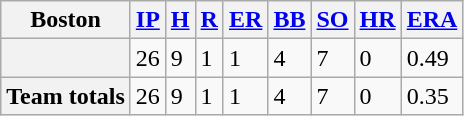<table class="wikitable sortable plainrowheaders" border="2">
<tr>
<th scope="col">Boston</th>
<th scope="col"><a href='#'>IP</a></th>
<th scope="col"><a href='#'>H</a></th>
<th scope="col"><a href='#'>R</a></th>
<th scope="col"><a href='#'>ER</a></th>
<th scope="col"><a href='#'>BB</a></th>
<th scope="col"><a href='#'>SO</a></th>
<th scope="col"><a href='#'>HR</a></th>
<th scope="col"><a href='#'>ERA</a></th>
</tr>
<tr>
<th scope="row"></th>
<td>26</td>
<td>9</td>
<td>1</td>
<td>1</td>
<td>4</td>
<td>7</td>
<td>0</td>
<td>0.49</td>
</tr>
<tr>
<th scope="row"><strong>Team totals</strong></th>
<td>26</td>
<td>9</td>
<td>1</td>
<td>1</td>
<td>4</td>
<td>7</td>
<td>0</td>
<td>0.35</td>
</tr>
</table>
